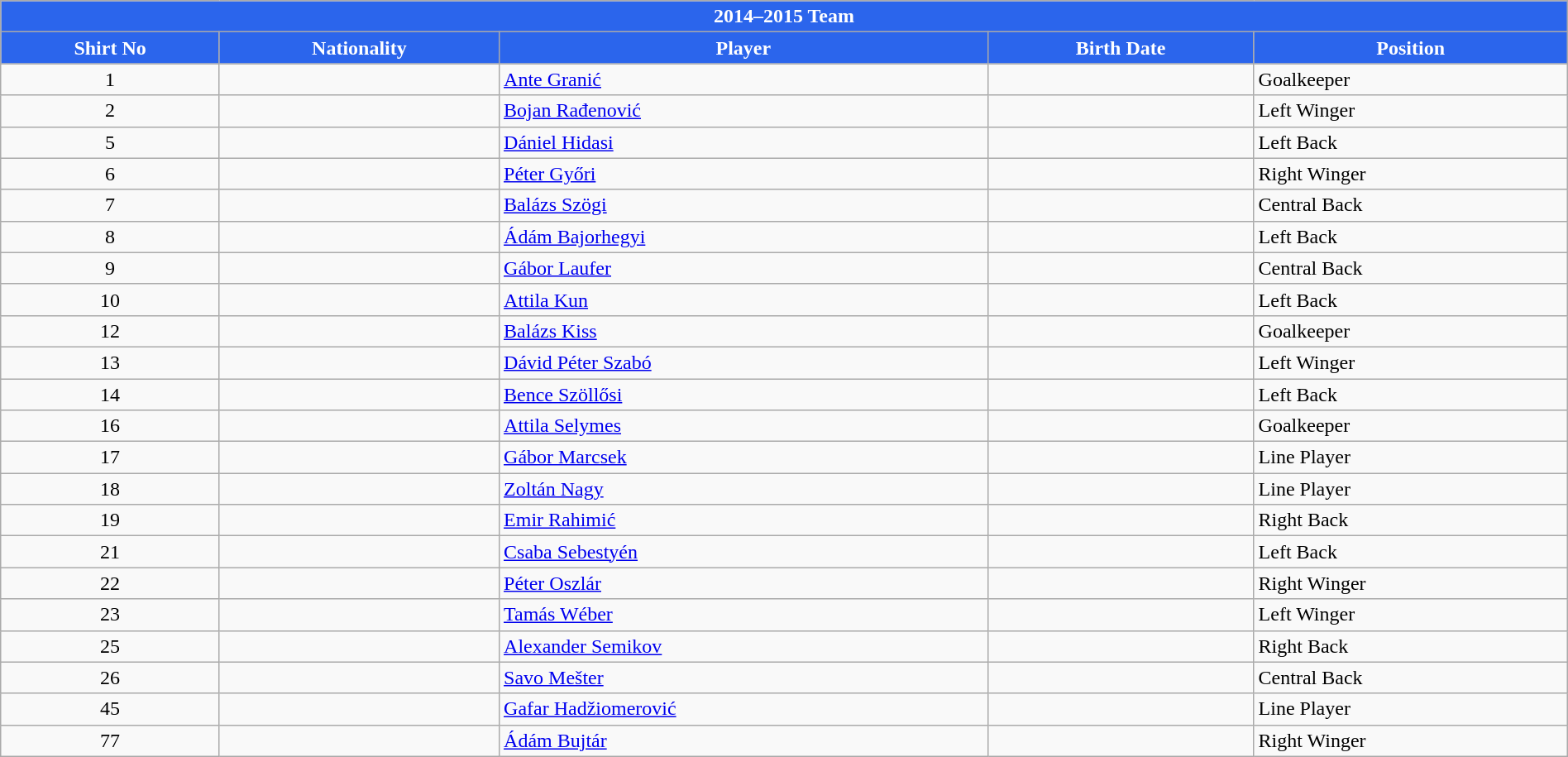<table class="wikitable collapsible collapsed" style="width:100%;">
<tr>
<th colspan=5 style="background-color:#2B65EC;color:#FFFFFF;text-align:center;"> <strong>2014–2015 Team</strong></th>
</tr>
<tr>
<th style="color:#FFFFFF; background:#2B65EC">Shirt No</th>
<th style="color:#FFFFFF; background:#2B65EC">Nationality</th>
<th style="color:#FFFFFF; background:#2B65EC">Player</th>
<th style="color:#FFFFFF; background:#2B65EC">Birth Date</th>
<th style="color:#FFFFFF; background:#2B65EC">Position</th>
</tr>
<tr>
<td align=center>1</td>
<td></td>
<td><a href='#'>Ante Granić</a></td>
<td></td>
<td>Goalkeeper</td>
</tr>
<tr>
<td align=center>2</td>
<td></td>
<td><a href='#'>Bojan Rađenović</a></td>
<td></td>
<td>Left Winger</td>
</tr>
<tr>
<td align=center>5</td>
<td></td>
<td><a href='#'>Dániel Hidasi</a></td>
<td></td>
<td>Left Back</td>
</tr>
<tr>
<td align=center>6</td>
<td></td>
<td><a href='#'>Péter Győri</a></td>
<td></td>
<td>Right Winger</td>
</tr>
<tr>
<td align=center>7</td>
<td></td>
<td><a href='#'>Balázs Szögi</a></td>
<td></td>
<td>Central Back</td>
</tr>
<tr>
<td align=center>8</td>
<td></td>
<td><a href='#'>Ádám Bajorhegyi</a></td>
<td></td>
<td>Left Back</td>
</tr>
<tr>
<td align=center>9</td>
<td></td>
<td><a href='#'>Gábor Laufer</a></td>
<td></td>
<td>Central Back</td>
</tr>
<tr>
<td align=center>10</td>
<td></td>
<td><a href='#'>Attila Kun</a></td>
<td></td>
<td>Left Back</td>
</tr>
<tr>
<td align=center>12</td>
<td></td>
<td><a href='#'>Balázs Kiss</a></td>
<td></td>
<td>Goalkeeper</td>
</tr>
<tr>
<td align=center>13</td>
<td></td>
<td><a href='#'>Dávid Péter Szabó</a></td>
<td></td>
<td>Left Winger</td>
</tr>
<tr>
<td align=center>14</td>
<td></td>
<td><a href='#'>Bence Szöllősi</a></td>
<td></td>
<td>Left Back</td>
</tr>
<tr>
<td align=center>16</td>
<td></td>
<td><a href='#'>Attila Selymes</a></td>
<td></td>
<td>Goalkeeper</td>
</tr>
<tr>
<td align=center>17</td>
<td></td>
<td><a href='#'>Gábor Marcsek</a></td>
<td></td>
<td>Line Player</td>
</tr>
<tr>
<td align=center>18</td>
<td></td>
<td><a href='#'>Zoltán Nagy</a></td>
<td></td>
<td>Line Player</td>
</tr>
<tr>
<td align=center>19</td>
<td></td>
<td><a href='#'>Emir Rahimić</a></td>
<td></td>
<td>Right Back</td>
</tr>
<tr>
<td align=center>21</td>
<td></td>
<td><a href='#'>Csaba Sebestyén</a></td>
<td></td>
<td>Left Back</td>
</tr>
<tr>
<td align=center>22</td>
<td></td>
<td><a href='#'>Péter Oszlár</a></td>
<td></td>
<td>Right Winger</td>
</tr>
<tr>
<td align=center>23</td>
<td></td>
<td><a href='#'>Tamás Wéber</a></td>
<td></td>
<td>Left Winger</td>
</tr>
<tr>
<td align=center>25</td>
<td></td>
<td><a href='#'>Alexander Semikov</a></td>
<td></td>
<td>Right Back</td>
</tr>
<tr>
<td align=center>26</td>
<td></td>
<td><a href='#'>Savo Mešter</a></td>
<td></td>
<td>Central Back</td>
</tr>
<tr>
<td align=center>45</td>
<td></td>
<td><a href='#'>Gafar Hadžiomerović</a></td>
<td></td>
<td>Line Player</td>
</tr>
<tr>
<td align=center>77</td>
<td></td>
<td><a href='#'>Ádám Bujtár</a></td>
<td></td>
<td>Right Winger</td>
</tr>
</table>
